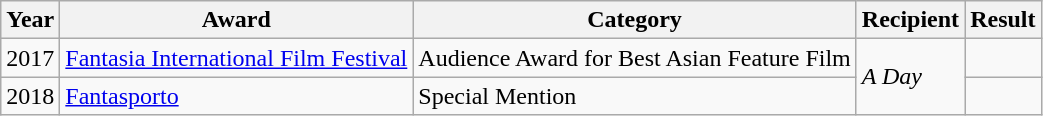<table class="wikitable">
<tr>
<th>Year</th>
<th>Award</th>
<th>Category</th>
<th>Recipient</th>
<th>Result</th>
</tr>
<tr>
<td rowspan="1">2017</td>
<td><a href='#'>Fantasia International Film Festival</a></td>
<td>Audience Award for Best Asian Feature Film</td>
<td rowspan="2"><em>A Day</em></td>
<td></td>
</tr>
<tr>
<td rowspan="1">2018</td>
<td><a href='#'>Fantasporto</a></td>
<td>Special Mention</td>
<td></td>
</tr>
</table>
